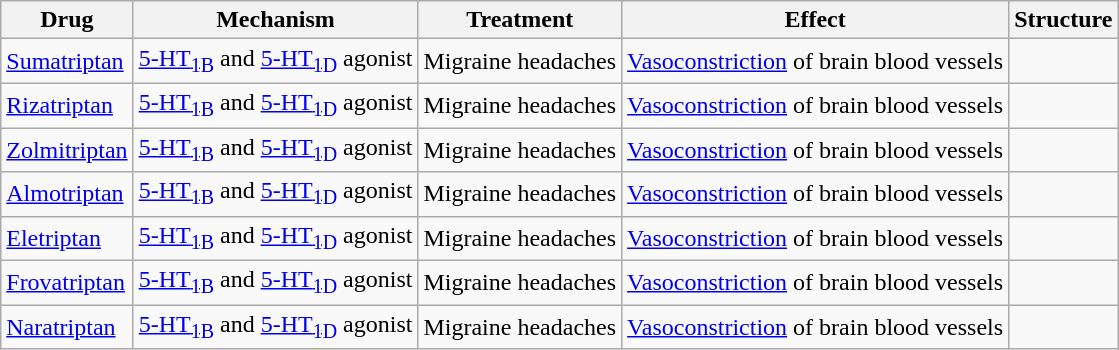<table class="wikitable sticky-header">
<tr>
<th>Drug</th>
<th>Mechanism</th>
<th>Treatment</th>
<th>Effect</th>
<th>Structure</th>
</tr>
<tr>
<td><a href='#'>Sumatriptan</a></td>
<td><a href='#'>5-HT<sub>1B</sub></a> and <a href='#'>5-HT<sub>1D</sub></a> agonist</td>
<td>Migraine headaches</td>
<td><a href='#'>Vasoconstriction</a> of brain blood vessels</td>
<td></td>
</tr>
<tr>
<td><a href='#'>Rizatriptan</a></td>
<td><a href='#'>5-HT<sub>1B</sub></a> and <a href='#'>5-HT<sub>1D</sub></a> agonist</td>
<td>Migraine headaches</td>
<td><a href='#'>Vasoconstriction</a> of brain blood vessels</td>
<td></td>
</tr>
<tr>
<td><a href='#'>Zolmitriptan</a></td>
<td><a href='#'>5-HT<sub>1B</sub></a> and <a href='#'>5-HT<sub>1D</sub></a> agonist</td>
<td>Migraine headaches</td>
<td><a href='#'>Vasoconstriction</a> of brain blood vessels</td>
<td></td>
</tr>
<tr>
<td><a href='#'>Almotriptan</a></td>
<td><a href='#'>5-HT<sub>1B</sub></a> and <a href='#'>5-HT<sub>1D</sub></a> agonist</td>
<td>Migraine headaches</td>
<td><a href='#'>Vasoconstriction</a> of brain blood vessels</td>
<td></td>
</tr>
<tr>
<td><a href='#'>Eletriptan</a></td>
<td><a href='#'>5-HT<sub>1B</sub></a> and <a href='#'>5-HT<sub>1D</sub></a> agonist</td>
<td>Migraine headaches</td>
<td><a href='#'>Vasoconstriction</a> of brain blood vessels</td>
<td></td>
</tr>
<tr>
<td><a href='#'>Frovatriptan</a></td>
<td><a href='#'>5-HT<sub>1B</sub></a> and <a href='#'>5-HT<sub>1D</sub></a> agonist</td>
<td>Migraine headaches</td>
<td><a href='#'>Vasoconstriction</a> of brain blood vessels</td>
<td></td>
</tr>
<tr>
<td><a href='#'>Naratriptan</a></td>
<td><a href='#'>5-HT<sub>1B</sub></a> and <a href='#'>5-HT<sub>1D</sub></a> agonist</td>
<td>Migraine headaches</td>
<td><a href='#'>Vasoconstriction</a> of brain blood vessels</td>
<td></td>
</tr>
</table>
